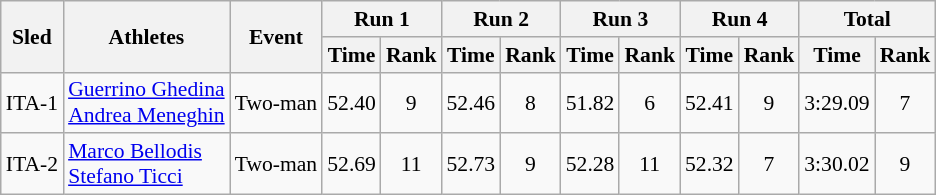<table class="wikitable" border="1" style="font-size:90%">
<tr>
<th rowspan="2">Sled</th>
<th rowspan="2">Athletes</th>
<th rowspan="2">Event</th>
<th colspan="2">Run 1</th>
<th colspan="2">Run 2</th>
<th colspan="2">Run 3</th>
<th colspan="2">Run 4</th>
<th colspan="2">Total</th>
</tr>
<tr>
<th>Time</th>
<th>Rank</th>
<th>Time</th>
<th>Rank</th>
<th>Time</th>
<th>Rank</th>
<th>Time</th>
<th>Rank</th>
<th>Time</th>
<th>Rank</th>
</tr>
<tr>
<td align="center">ITA-1</td>
<td><a href='#'>Guerrino Ghedina</a><br><a href='#'>Andrea Meneghin</a></td>
<td>Two-man</td>
<td align="center">52.40</td>
<td align="center">9</td>
<td align="center">52.46</td>
<td align="center">8</td>
<td align="center">51.82</td>
<td align="center">6</td>
<td align="center">52.41</td>
<td align="center">9</td>
<td align="center">3:29.09</td>
<td align="center">7</td>
</tr>
<tr>
<td align="center">ITA-2</td>
<td><a href='#'>Marco Bellodis</a><br><a href='#'>Stefano Ticci</a></td>
<td>Two-man</td>
<td align="center">52.69</td>
<td align="center">11</td>
<td align="center">52.73</td>
<td align="center">9</td>
<td align="center">52.28</td>
<td align="center">11</td>
<td align="center">52.32</td>
<td align="center">7</td>
<td align="center">3:30.02</td>
<td align="center">9</td>
</tr>
</table>
